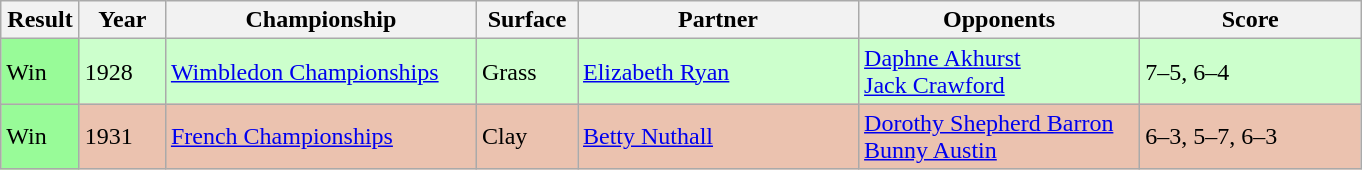<table class="sortable wikitable">
<tr>
<th style="width:45px">Result</th>
<th style="width:50px">Year</th>
<th style="width:200px">Championship</th>
<th style="width:60px">Surface</th>
<th style="width:180px">Partner</th>
<th style="width:180px">Opponents</th>
<th style="width:140px" class="unsortable">Score</th>
</tr>
<tr style="background:#ccffcc">
<td style="background:#98FB98">Win</td>
<td>1928</td>
<td><a href='#'>Wimbledon Championships</a></td>
<td>Grass</td>
<td>  <a href='#'>Elizabeth Ryan</a></td>
<td> <a href='#'>Daphne Akhurst</a><br>  <a href='#'>Jack Crawford</a></td>
<td>7–5, 6–4</td>
</tr>
<tr style="background:#EBC2AF">
<td style="background:#98FB98">Win</td>
<td>1931</td>
<td><a href='#'>French Championships</a></td>
<td>Clay</td>
<td>  <a href='#'>Betty Nuthall</a></td>
<td> <a href='#'>Dorothy Shepherd Barron</a><br>  <a href='#'>Bunny Austin</a></td>
<td>6–3, 5–7, 6–3</td>
</tr>
</table>
